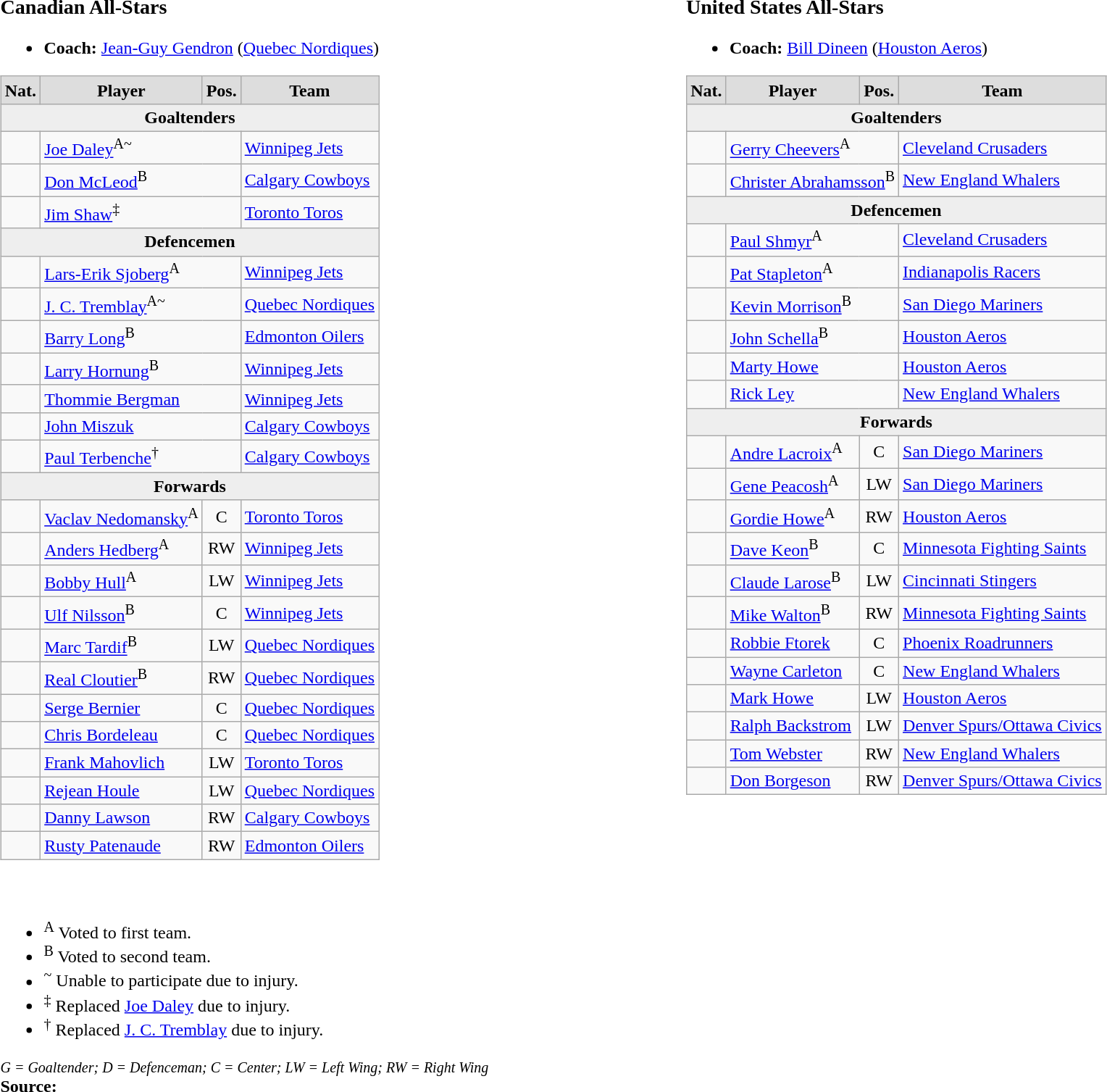<table width=100%>
<tr>
<td valign=top width=50% align=left><br><h3>Canadian All-Stars</h3><ul><li><strong>Coach:</strong> <a href='#'>Jean-Guy Gendron</a> (<a href='#'>Quebec Nordiques</a>)</li></ul><table class="wikitable">
<tr style="font-weight:bold; background-color:#dddddd;" align="center" |>
<td>Nat.</td>
<td>Player</td>
<td>Pos.</td>
<td>Team</td>
</tr>
<tr style="font-weight:bold; background-color:#eeeeee;" align="center" |>
<td colspan="5"><strong>Goaltenders</strong></td>
</tr>
<tr>
<td align="center"></td>
<td colspan="2"><a href='#'>Joe Daley</a><sup>A~</sup></td>
<td><a href='#'>Winnipeg Jets</a></td>
</tr>
<tr>
<td align="center"></td>
<td colspan="2"><a href='#'>Don McLeod</a><sup>B</sup></td>
<td><a href='#'>Calgary Cowboys</a></td>
</tr>
<tr>
<td align="center"></td>
<td colspan="2"><a href='#'>Jim Shaw</a><sup>‡</sup></td>
<td><a href='#'>Toronto Toros</a></td>
</tr>
<tr style="font-weight:bold; background-color:#eeeeee;" align="center" |>
<td colspan="5"><strong>Defencemen</strong></td>
</tr>
<tr>
<td align="center"></td>
<td colspan="2"><a href='#'>Lars-Erik Sjoberg</a><sup>A</sup></td>
<td><a href='#'>Winnipeg Jets</a></td>
</tr>
<tr>
<td align="center"></td>
<td colspan="2"><a href='#'>J. C. Tremblay</a><sup>A~</sup></td>
<td><a href='#'>Quebec Nordiques</a></td>
</tr>
<tr>
<td align="center"></td>
<td colspan="2"><a href='#'>Barry Long</a><sup>B</sup></td>
<td><a href='#'>Edmonton Oilers</a></td>
</tr>
<tr>
<td align="center"></td>
<td colspan="2"><a href='#'>Larry Hornung</a><sup>B</sup></td>
<td><a href='#'>Winnipeg Jets</a></td>
</tr>
<tr>
<td align="center"></td>
<td colspan="2"><a href='#'>Thommie Bergman</a></td>
<td><a href='#'>Winnipeg Jets</a></td>
</tr>
<tr>
<td align="center"></td>
<td colspan="2"><a href='#'>John Miszuk</a></td>
<td><a href='#'>Calgary Cowboys</a></td>
</tr>
<tr>
<td align="center"></td>
<td colspan="2"><a href='#'>Paul Terbenche</a><sup>†</sup></td>
<td><a href='#'>Calgary Cowboys</a></td>
</tr>
<tr style="font-weight:bold; background-color:#eeeeee;" align="center" |>
<td colspan="5"><strong>Forwards</strong></td>
</tr>
<tr>
<td align="center"></td>
<td><a href='#'>Vaclav Nedomansky</a><sup>A</sup></td>
<td align="center">C</td>
<td><a href='#'>Toronto Toros</a></td>
</tr>
<tr>
<td align="center"></td>
<td><a href='#'>Anders Hedberg</a><sup>A</sup></td>
<td align="center">RW</td>
<td><a href='#'>Winnipeg Jets</a></td>
</tr>
<tr>
<td align="center"></td>
<td><a href='#'>Bobby Hull</a><sup>A</sup></td>
<td align="center">LW</td>
<td><a href='#'>Winnipeg Jets</a></td>
</tr>
<tr>
<td align="center"></td>
<td><a href='#'>Ulf Nilsson</a><sup>B</sup></td>
<td align="center">C</td>
<td><a href='#'>Winnipeg Jets</a></td>
</tr>
<tr>
<td align="center"></td>
<td><a href='#'>Marc Tardif</a><sup>B</sup></td>
<td align="center">LW</td>
<td><a href='#'>Quebec Nordiques</a></td>
</tr>
<tr>
<td align="center"></td>
<td><a href='#'>Real Cloutier</a><sup>B</sup></td>
<td align="center">RW</td>
<td><a href='#'>Quebec Nordiques</a></td>
</tr>
<tr>
<td align="center"></td>
<td><a href='#'>Serge Bernier</a></td>
<td align="center">C</td>
<td><a href='#'>Quebec Nordiques</a></td>
</tr>
<tr>
<td align="center"></td>
<td><a href='#'>Chris Bordeleau</a></td>
<td align="center">C</td>
<td><a href='#'>Quebec Nordiques</a></td>
</tr>
<tr>
<td align="center"></td>
<td><a href='#'>Frank Mahovlich</a></td>
<td align="center">LW</td>
<td><a href='#'>Toronto Toros</a></td>
</tr>
<tr>
<td align="center"></td>
<td><a href='#'>Rejean Houle</a></td>
<td align="center">LW</td>
<td><a href='#'>Quebec Nordiques</a></td>
</tr>
<tr>
<td align="center"></td>
<td><a href='#'>Danny Lawson</a></td>
<td align="center">RW</td>
<td><a href='#'>Calgary Cowboys</a></td>
</tr>
<tr>
<td align="center"></td>
<td><a href='#'>Rusty Patenaude</a></td>
<td align="center">RW</td>
<td><a href='#'>Edmonton Oilers</a></td>
</tr>
</table>
</td>
<td valign=top width=50% align=left><br><h3>United States All-Stars</h3><ul><li><strong>Coach:</strong> <a href='#'>Bill Dineen</a> (<a href='#'>Houston Aeros</a>)</li></ul><table class="wikitable">
<tr style="font-weight:bold; background-color:#dddddd;" align="center" |>
<td>Nat.</td>
<td>Player</td>
<td>Pos.</td>
<td>Team</td>
</tr>
<tr style="font-weight:bold; background-color:#eeeeee;" align="center" |>
<td colspan="5"><strong>Goaltenders</strong></td>
</tr>
<tr>
<td align="center"></td>
<td colspan="2"><a href='#'>Gerry Cheevers</a><sup>A</sup></td>
<td><a href='#'>Cleveland Crusaders</a></td>
</tr>
<tr>
<td align="center"></td>
<td colspan="2"><a href='#'>Christer Abrahamsson</a><sup>B</sup></td>
<td><a href='#'>New England Whalers</a></td>
</tr>
<tr style="font-weight:bold; background-color:#eeeeee;" align="center" |>
<td colspan="5"><strong>Defencemen</strong></td>
</tr>
<tr>
<td align="center"></td>
<td colspan="2"><a href='#'>Paul Shmyr</a><sup>A</sup></td>
<td><a href='#'>Cleveland Crusaders</a></td>
</tr>
<tr>
<td align="center"></td>
<td colspan="2"><a href='#'>Pat Stapleton</a><sup>A</sup></td>
<td><a href='#'>Indianapolis Racers</a></td>
</tr>
<tr>
<td align="center"></td>
<td colspan="2"><a href='#'>Kevin Morrison</a><sup>B</sup></td>
<td><a href='#'>San Diego Mariners</a></td>
</tr>
<tr>
<td align="center"></td>
<td colspan="2"><a href='#'>John Schella</a><sup>B</sup></td>
<td><a href='#'>Houston Aeros</a></td>
</tr>
<tr>
<td align="center"></td>
<td colspan="2"><a href='#'>Marty Howe</a></td>
<td><a href='#'>Houston Aeros</a></td>
</tr>
<tr>
<td align="center"></td>
<td colspan="2"><a href='#'>Rick Ley</a></td>
<td><a href='#'>New England Whalers</a></td>
</tr>
<tr style="font-weight:bold; background-color:#eeeeee;" align="center" |>
<td colspan="5"><strong>Forwards</strong></td>
</tr>
<tr>
<td align="center"></td>
<td><a href='#'>Andre Lacroix</a><sup>A</sup></td>
<td align="center">C</td>
<td><a href='#'>San Diego Mariners</a></td>
</tr>
<tr>
<td align="center"></td>
<td><a href='#'>Gene Peacosh</a><sup>A</sup></td>
<td align="center">LW</td>
<td><a href='#'>San Diego Mariners</a></td>
</tr>
<tr>
<td align="center"></td>
<td><a href='#'>Gordie Howe</a><sup>A</sup></td>
<td align="center">RW</td>
<td><a href='#'>Houston Aeros</a></td>
</tr>
<tr>
<td align="center"></td>
<td><a href='#'>Dave Keon</a><sup>B</sup></td>
<td align="center">C</td>
<td><a href='#'>Minnesota Fighting Saints</a></td>
</tr>
<tr>
<td align="center"></td>
<td><a href='#'>Claude Larose</a><sup>B</sup></td>
<td align="center">LW</td>
<td><a href='#'>Cincinnati Stingers</a></td>
</tr>
<tr>
<td align="center"></td>
<td><a href='#'>Mike Walton</a><sup>B</sup></td>
<td align="center">RW</td>
<td><a href='#'>Minnesota Fighting Saints</a></td>
</tr>
<tr>
<td align="center"></td>
<td><a href='#'>Robbie Ftorek</a></td>
<td align="center">C</td>
<td><a href='#'>Phoenix Roadrunners</a></td>
</tr>
<tr>
<td align="center"></td>
<td><a href='#'>Wayne Carleton</a></td>
<td align="center">C</td>
<td><a href='#'>New England Whalers</a></td>
</tr>
<tr>
<td align="center"></td>
<td><a href='#'>Mark Howe</a></td>
<td align="center">LW</td>
<td><a href='#'>Houston Aeros</a></td>
</tr>
<tr>
<td align="center"></td>
<td><a href='#'>Ralph Backstrom</a></td>
<td align="center">LW</td>
<td><a href='#'>Denver Spurs/Ottawa Civics</a></td>
</tr>
<tr>
<td align="center"></td>
<td><a href='#'>Tom Webster</a></td>
<td align="center">RW</td>
<td><a href='#'>New England Whalers</a></td>
</tr>
<tr>
<td align="center"></td>
<td><a href='#'>Don Borgeson</a></td>
<td align="center">RW</td>
<td><a href='#'>Denver Spurs/Ottawa Civics</a></td>
</tr>
</table>
</td>
</tr>
<tr>
<td colspan="2"><br><ul><li><sup>A</sup> Voted to first team.</li><li><sup>B</sup> Voted to second team.</li><li><sup>~</sup> Unable to participate due to injury.</li><li><sup>‡</sup> Replaced <a href='#'>Joe Daley</a> due to injury.</li><li><sup>†</sup> Replaced <a href='#'>J. C. Tremblay</a> due to injury.</li></ul><small><em>G = Goaltender; D = Defenceman; C = Center; LW = Left Wing; RW = Right Wing</em></small><br><strong>Source:</strong> </td>
</tr>
</table>
